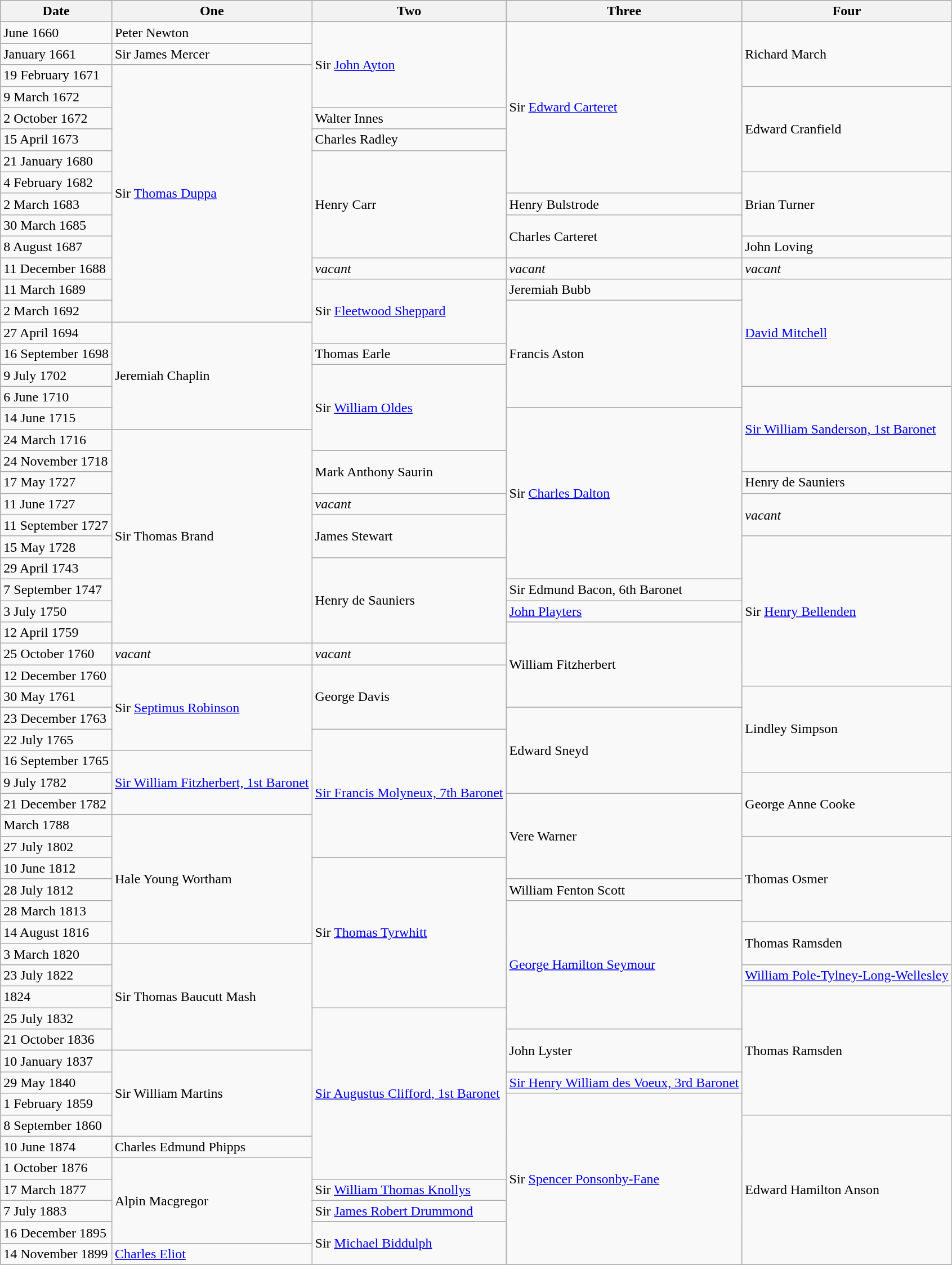<table class="wikitable">
<tr>
<th>Date</th>
<th>One</th>
<th>Two</th>
<th>Three</th>
<th>Four</th>
</tr>
<tr>
<td>June 1660</td>
<td>Peter Newton</td>
<td rowspan=4>Sir <a href='#'>John Ayton</a></td>
<td rowspan=8>Sir <a href='#'>Edward Carteret</a></td>
<td rowspan=3>Richard March</td>
</tr>
<tr>
<td>January 1661</td>
<td>Sir James Mercer</td>
</tr>
<tr>
<td>19 February 1671</td>
<td rowspan=12>Sir <a href='#'>Thomas Duppa</a></td>
</tr>
<tr>
<td>9 March 1672</td>
<td rowspan=4>Edward Cranfield</td>
</tr>
<tr>
<td>2 October 1672</td>
<td>Walter Innes</td>
</tr>
<tr>
<td>15 April 1673</td>
<td>Charles Radley</td>
</tr>
<tr>
<td>21 January 1680</td>
<td rowspan=5>Henry Carr</td>
</tr>
<tr>
<td>4 February 1682</td>
<td rowspan=3>Brian Turner</td>
</tr>
<tr>
<td>2 March 1683</td>
<td>Henry Bulstrode</td>
</tr>
<tr>
<td>30 March 1685</td>
<td rowspan=2>Charles Carteret</td>
</tr>
<tr>
<td>8 August 1687</td>
<td>John Loving</td>
</tr>
<tr>
<td>11 December 1688</td>
<td><em>vacant</em></td>
<td><em>vacant</em></td>
<td><em>vacant</em></td>
</tr>
<tr>
<td>11 March 1689</td>
<td rowspan=3>Sir <a href='#'>Fleetwood Sheppard</a></td>
<td>Jeremiah Bubb</td>
<td rowspan=5><a href='#'>David Mitchell</a></td>
</tr>
<tr>
<td>2 March 1692</td>
<td rowspan=5>Francis Aston</td>
</tr>
<tr>
<td>27 April 1694</td>
<td rowspan=5>Jeremiah Chaplin</td>
</tr>
<tr>
<td>16 September 1698</td>
<td>Thomas Earle</td>
</tr>
<tr>
<td>9 July 1702</td>
<td rowspan=4>Sir <a href='#'>William Oldes</a></td>
</tr>
<tr>
<td>6 June 1710</td>
<td rowspan=4><a href='#'>Sir William Sanderson, 1st Baronet</a></td>
</tr>
<tr>
<td>14 June 1715</td>
<td rowspan=8>Sir <a href='#'>Charles Dalton</a></td>
</tr>
<tr>
<td>24 March 1716</td>
<td rowspan=10>Sir Thomas Brand</td>
</tr>
<tr>
<td>24 November 1718</td>
<td rowspan=2>Mark Anthony Saurin</td>
</tr>
<tr>
<td>17 May 1727</td>
<td>Henry de Sauniers</td>
</tr>
<tr>
<td>11 June 1727</td>
<td><em>vacant</em></td>
<td rowspan=2><em>vacant</em></td>
</tr>
<tr>
<td>11 September 1727</td>
<td rowspan=2>James Stewart</td>
</tr>
<tr>
<td>15 May 1728</td>
<td rowspan=7>Sir <a href='#'>Henry Bellenden</a></td>
</tr>
<tr>
<td>29 April 1743</td>
<td rowspan=4>Henry de Sauniers</td>
</tr>
<tr>
<td>7 September 1747</td>
<td>Sir Edmund Bacon, 6th Baronet </td>
</tr>
<tr>
<td>3 July 1750</td>
<td><a href='#'>John Playters</a></td>
</tr>
<tr>
<td>12 April 1759</td>
<td rowspan=4>William Fitzherbert</td>
</tr>
<tr>
<td>25 October 1760</td>
<td><em>vacant</em></td>
<td><em>vacant</em></td>
</tr>
<tr>
<td>12 December 1760</td>
<td rowspan=4>Sir <a href='#'>Septimus Robinson</a></td>
<td rowspan=3>George Davis</td>
</tr>
<tr>
<td>30 May 1761</td>
<td rowspan=4>Lindley Simpson</td>
</tr>
<tr>
<td>23 December 1763</td>
<td rowspan=4>Edward Sneyd</td>
</tr>
<tr>
<td>22 July 1765</td>
<td rowspan=6><a href='#'>Sir Francis Molyneux, 7th Baronet</a></td>
</tr>
<tr>
<td>16 September 1765</td>
<td rowspan=3><a href='#'>Sir William Fitzherbert, 1st Baronet</a></td>
</tr>
<tr>
<td>9 July 1782</td>
<td rowspan=3>George Anne Cooke</td>
</tr>
<tr>
<td>21 December 1782</td>
<td rowspan=4>Vere Warner</td>
</tr>
<tr>
<td>March 1788</td>
<td rowspan=6>Hale Young Wortham</td>
</tr>
<tr>
<td>27 July 1802</td>
<td rowspan=4>Thomas Osmer</td>
</tr>
<tr>
<td>10 June 1812</td>
<td rowspan=7>Sir <a href='#'>Thomas Tyrwhitt</a></td>
</tr>
<tr>
<td>28 July 1812</td>
<td>William Fenton Scott</td>
</tr>
<tr>
<td>28 March 1813</td>
<td rowspan=6><a href='#'>George Hamilton Seymour</a></td>
</tr>
<tr>
<td>14 August 1816</td>
<td rowspan=2>Thomas Ramsden</td>
</tr>
<tr>
<td>3 March 1820</td>
<td rowspan=5>Sir Thomas Baucutt Mash</td>
</tr>
<tr>
<td>23 July 1822</td>
<td><a href='#'>William Pole-Tylney-Long-Wellesley</a></td>
</tr>
<tr>
<td>1824</td>
<td rowspan=6>Thomas Ramsden</td>
</tr>
<tr>
<td>25 July 1832</td>
<td rowspan=8><a href='#'>Sir Augustus Clifford, 1st Baronet</a></td>
</tr>
<tr>
<td>21 October 1836</td>
<td rowspan=2>John Lyster</td>
</tr>
<tr>
<td>10 January 1837</td>
<td rowspan=4>Sir William Martins</td>
</tr>
<tr>
<td>29 May 1840</td>
<td><a href='#'>Sir Henry William des Voeux, 3rd Baronet</a></td>
</tr>
<tr>
<td>1 February 1859</td>
<td rowspan=8>Sir <a href='#'>Spencer Ponsonby-Fane</a></td>
</tr>
<tr>
<td>8 September 1860</td>
<td rowspan=7>Edward Hamilton Anson</td>
</tr>
<tr>
<td>10 June 1874</td>
<td>Charles Edmund Phipps</td>
</tr>
<tr>
<td>1 October 1876</td>
<td rowspan=4>Alpin Macgregor</td>
</tr>
<tr>
<td>17 March 1877</td>
<td>Sir <a href='#'>William Thomas Knollys</a></td>
</tr>
<tr>
<td>7 July 1883</td>
<td>Sir <a href='#'>James Robert Drummond</a></td>
</tr>
<tr>
<td>16 December 1895</td>
<td rowspan=2>Sir <a href='#'>Michael Biddulph</a></td>
</tr>
<tr>
<td>14 November 1899</td>
<td><a href='#'>Charles Eliot</a></td>
</tr>
</table>
